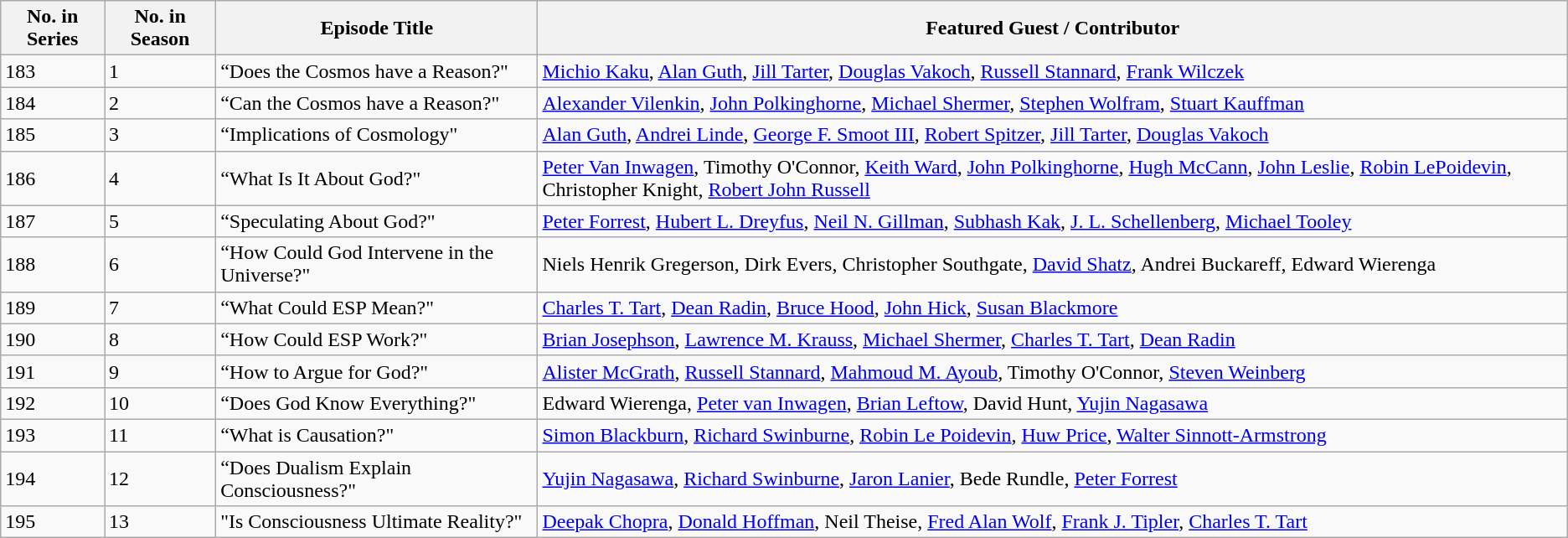<table class="wikitable">
<tr>
<th>No. in Series</th>
<th>No. in Season</th>
<th>Episode Title</th>
<th>Featured Guest / Contributor</th>
</tr>
<tr>
<td>183</td>
<td>1</td>
<td>“Does the Cosmos have a Reason?"</td>
<td><a href='#'>Michio Kaku</a>, <a href='#'>Alan Guth</a>, <a href='#'>Jill Tarter</a>, <a href='#'>Douglas Vakoch</a>, <a href='#'>Russell Stannard</a>, <a href='#'>Frank Wilczek</a></td>
</tr>
<tr>
<td>184</td>
<td>2</td>
<td>“Can the Cosmos have a Reason?"</td>
<td><a href='#'>Alexander Vilenkin</a>, <a href='#'>John Polkinghorne</a>, <a href='#'>Michael Shermer</a>, <a href='#'>Stephen Wolfram</a>, <a href='#'>Stuart Kauffman</a></td>
</tr>
<tr>
<td>185</td>
<td>3</td>
<td>“Implications of Cosmology"</td>
<td><a href='#'>Alan Guth</a>, <a href='#'>Andrei Linde</a>, <a href='#'>George F. Smoot III</a>, <a href='#'>Robert Spitzer</a>, <a href='#'>Jill Tarter</a>, <a href='#'>Douglas Vakoch</a></td>
</tr>
<tr>
<td>186</td>
<td>4</td>
<td>“What Is It About God?"</td>
<td><a href='#'>Peter Van Inwagen</a>, Timothy O'Connor, <a href='#'>Keith Ward</a>, <a href='#'>John Polkinghorne</a>, <a href='#'>Hugh McCann</a>, <a href='#'>John Leslie</a>, <a href='#'>Robin LePoidevin</a>, Christopher Knight, <a href='#'>Robert John Russell</a></td>
</tr>
<tr>
<td>187</td>
<td>5</td>
<td>“Speculating About God?"</td>
<td><a href='#'>Peter Forrest</a>, <a href='#'>Hubert L. Dreyfus</a>, <a href='#'>Neil N. Gillman</a>, <a href='#'>Subhash Kak</a>, <a href='#'>J. L. Schellenberg</a>, <a href='#'>Michael Tooley</a></td>
</tr>
<tr>
<td>188</td>
<td>6</td>
<td>“How Could God Intervene in the Universe?"</td>
<td>Niels Henrik Gregerson, Dirk Evers, Christopher Southgate, <a href='#'>David Shatz</a>, Andrei Buckareff, Edward Wierenga</td>
</tr>
<tr>
<td>189</td>
<td>7</td>
<td>“What Could ESP Mean?"</td>
<td><a href='#'>Charles T. Tart</a>, <a href='#'>Dean Radin</a>, <a href='#'>Bruce Hood</a>, <a href='#'>John Hick</a>, <a href='#'>Susan Blackmore</a></td>
</tr>
<tr>
<td>190</td>
<td>8</td>
<td>“How Could ESP Work?"</td>
<td><a href='#'>Brian Josephson</a>, <a href='#'>Lawrence M. Krauss</a>, <a href='#'>Michael Shermer</a>, <a href='#'>Charles T. Tart</a>, <a href='#'>Dean Radin</a></td>
</tr>
<tr>
<td>191</td>
<td>9</td>
<td>“How to Argue for God?"</td>
<td><a href='#'>Alister McGrath</a>, <a href='#'>Russell Stannard</a>, <a href='#'>Mahmoud M. Ayoub</a>, Timothy O'Connor, <a href='#'>Steven Weinberg</a></td>
</tr>
<tr>
<td>192</td>
<td>10</td>
<td>“Does God Know Everything?"</td>
<td>Edward Wierenga, <a href='#'>Peter van Inwagen</a>, <a href='#'>Brian Leftow</a>, David Hunt, <a href='#'>Yujin Nagasawa</a></td>
</tr>
<tr>
<td>193</td>
<td>11</td>
<td>“What is Causation?"</td>
<td><a href='#'>Simon Blackburn</a>, <a href='#'>Richard Swinburne</a>, <a href='#'>Robin Le Poidevin</a>, <a href='#'>Huw Price</a>, <a href='#'>Walter Sinnott-Armstrong</a></td>
</tr>
<tr>
<td>194</td>
<td>12</td>
<td>“Does Dualism Explain Consciousness?"</td>
<td><a href='#'>Yujin Nagasawa</a>, <a href='#'>Richard Swinburne</a>, <a href='#'>Jaron Lanier</a>, Bede Rundle, <a href='#'>Peter Forrest</a></td>
</tr>
<tr>
<td>195</td>
<td>13</td>
<td>"Is Consciousness Ultimate Reality?"</td>
<td><a href='#'>Deepak Chopra</a>, <a href='#'>Donald Hoffman</a>, Neil Theise, <a href='#'>Fred Alan Wolf</a>, <a href='#'>Frank J. Tipler</a>, <a href='#'>Charles T. Tart</a></td>
</tr>
</table>
